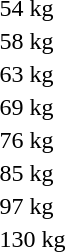<table>
<tr>
<td>54 kg</td>
<td></td>
<td></td>
<td></td>
</tr>
<tr>
<td>58 kg</td>
<td></td>
<td></td>
<td></td>
</tr>
<tr>
<td>63 kg</td>
<td></td>
<td></td>
<td></td>
</tr>
<tr>
<td>69 kg</td>
<td></td>
<td></td>
<td></td>
</tr>
<tr>
<td>76 kg</td>
<td></td>
<td></td>
<td></td>
</tr>
<tr>
<td>85 kg</td>
<td></td>
<td></td>
<td></td>
</tr>
<tr>
<td>97 kg</td>
<td></td>
<td></td>
<td></td>
</tr>
<tr>
<td>130 kg</td>
<td></td>
<td></td>
<td></td>
</tr>
</table>
